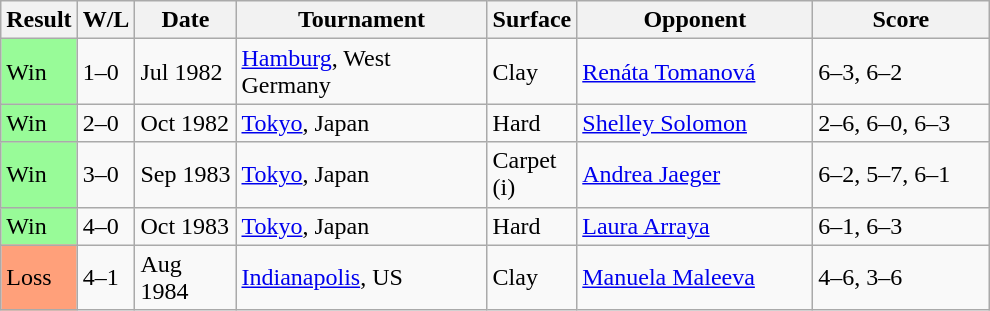<table class="sortable wikitable">
<tr>
<th style="width:40px">Result</th>
<th style="width:30px" class="unsortable">W/L</th>
<th style="width:60px">Date</th>
<th style="width:160px">Tournament</th>
<th style="width:50px">Surface</th>
<th style="width:150px">Opponent</th>
<th style="width:110px" class="unsortable">Score</th>
</tr>
<tr>
<td style="background:#98fb98;">Win</td>
<td>1–0</td>
<td>Jul 1982</td>
<td><a href='#'>Hamburg</a>, West Germany</td>
<td>Clay</td>
<td> <a href='#'>Renáta Tomanová</a></td>
<td>6–3, 6–2</td>
</tr>
<tr>
<td style="background:#98fb98;">Win</td>
<td>2–0</td>
<td>Oct 1982</td>
<td><a href='#'>Tokyo</a>, Japan</td>
<td>Hard</td>
<td> <a href='#'>Shelley Solomon</a></td>
<td>2–6, 6–0, 6–3</td>
</tr>
<tr>
<td style="background:#98fb98;">Win</td>
<td>3–0</td>
<td>Sep 1983</td>
<td><a href='#'>Tokyo</a>, Japan</td>
<td>Carpet (i)</td>
<td> <a href='#'>Andrea Jaeger</a></td>
<td>6–2, 5–7, 6–1</td>
</tr>
<tr>
<td style="background:#98fb98;">Win</td>
<td>4–0</td>
<td>Oct 1983</td>
<td><a href='#'>Tokyo</a>, Japan</td>
<td>Hard</td>
<td> <a href='#'>Laura Arraya</a></td>
<td>6–1, 6–3</td>
</tr>
<tr>
<td style="background:#ffa07a;">Loss</td>
<td>4–1</td>
<td>Aug 1984</td>
<td><a href='#'>Indianapolis</a>, US</td>
<td>Clay</td>
<td> <a href='#'>Manuela Maleeva</a></td>
<td>4–6, 3–6</td>
</tr>
</table>
